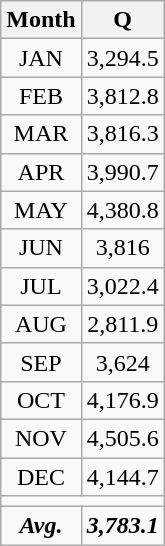<table class="wikitable" style="text-align:center;">
<tr>
<th>Month</th>
<th><strong>Q</strong></th>
</tr>
<tr>
<td>JAN</td>
<td>3,294.5</td>
</tr>
<tr>
<td>FEB</td>
<td>3,812.8</td>
</tr>
<tr>
<td>MAR</td>
<td>3,816.3</td>
</tr>
<tr>
<td>APR</td>
<td>3,990.7</td>
</tr>
<tr>
<td>MAY</td>
<td>4,380.8</td>
</tr>
<tr>
<td>JUN</td>
<td>3,816</td>
</tr>
<tr>
<td>JUL</td>
<td>3,022.4</td>
</tr>
<tr>
<td>AUG</td>
<td>2,811.9</td>
</tr>
<tr>
<td>SEP</td>
<td>3,624</td>
</tr>
<tr>
<td>OCT</td>
<td>4,176.9</td>
</tr>
<tr>
<td>NOV</td>
<td>4,505.6</td>
</tr>
<tr>
<td>DEC</td>
<td>4,144.7</td>
</tr>
<tr>
<td colspan="2"></td>
</tr>
<tr>
<td><strong><em>Avg.</em></strong></td>
<td><strong><em>3,783.1</em></strong></td>
</tr>
</table>
